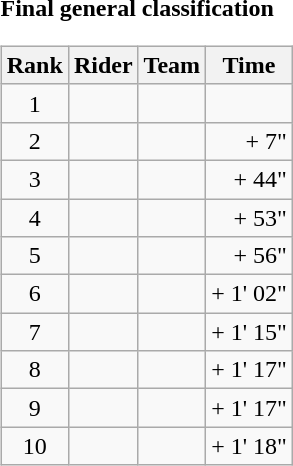<table>
<tr>
<td><strong>Final general classification</strong><br><table class="wikitable">
<tr>
<th scope="col">Rank</th>
<th scope="col">Rider</th>
<th scope="col">Team</th>
<th scope="col">Time</th>
</tr>
<tr>
<td style="text-align:center;">1</td>
<td></td>
<td></td>
<td style="text-align:right;"></td>
</tr>
<tr>
<td style="text-align:center;">2</td>
<td></td>
<td></td>
<td style="text-align:right;">+ 7"</td>
</tr>
<tr>
<td style="text-align:center;">3</td>
<td></td>
<td></td>
<td style="text-align:right;">+ 44"</td>
</tr>
<tr>
<td style="text-align:center;">4</td>
<td></td>
<td></td>
<td style="text-align:right;">+ 53"</td>
</tr>
<tr>
<td style="text-align:center;">5</td>
<td></td>
<td></td>
<td style="text-align:right;">+ 56"</td>
</tr>
<tr>
<td style="text-align:center;">6</td>
<td></td>
<td></td>
<td style="text-align:right;">+ 1' 02"</td>
</tr>
<tr>
<td style="text-align:center;">7</td>
<td></td>
<td></td>
<td style="text-align:right;">+ 1' 15"</td>
</tr>
<tr>
<td style="text-align:center;">8</td>
<td></td>
<td></td>
<td style="text-align:right;">+ 1' 17"</td>
</tr>
<tr>
<td style="text-align:center;">9</td>
<td></td>
<td></td>
<td style="text-align:right;">+ 1' 17"</td>
</tr>
<tr>
<td style="text-align:center;">10</td>
<td></td>
<td></td>
<td style="text-align:right;">+ 1' 18"</td>
</tr>
</table>
</td>
</tr>
</table>
